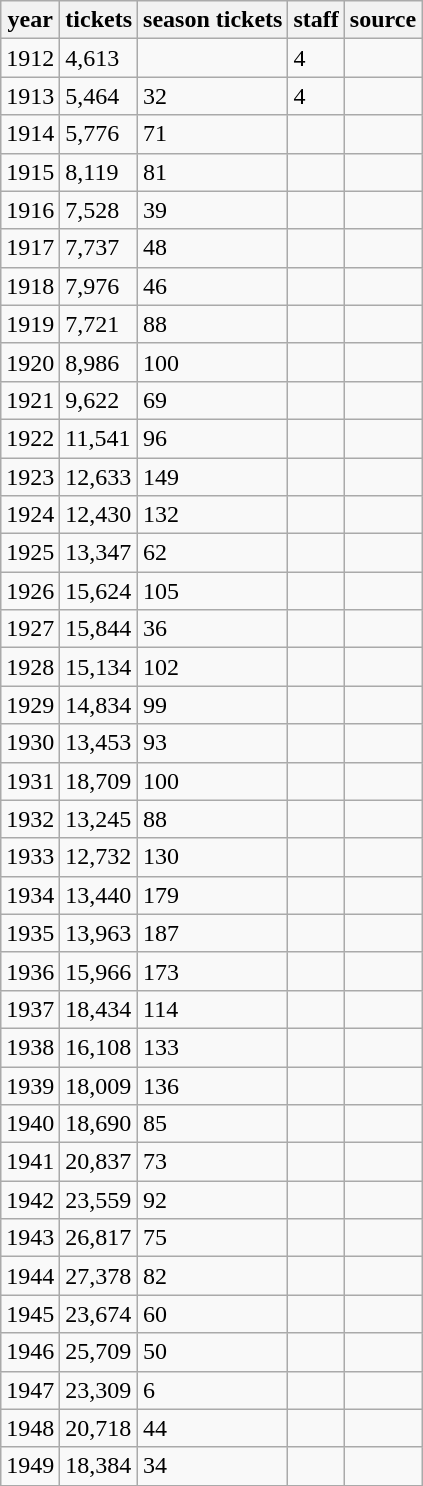<table class="wikitable sortable mw-collapsible mw-collapsed">
<tr>
<th>year</th>
<th>tickets</th>
<th>season tickets</th>
<th>staff</th>
<th>source</th>
</tr>
<tr>
<td>1912</td>
<td>4,613</td>
<td></td>
<td>4</td>
<td></td>
</tr>
<tr>
<td>1913</td>
<td>5,464</td>
<td>32</td>
<td>4</td>
<td></td>
</tr>
<tr>
<td>1914</td>
<td>5,776</td>
<td>71</td>
<td></td>
<td></td>
</tr>
<tr>
<td>1915</td>
<td>8,119</td>
<td>81</td>
<td></td>
<td></td>
</tr>
<tr>
<td>1916</td>
<td>7,528</td>
<td>39</td>
<td></td>
<td></td>
</tr>
<tr>
<td>1917</td>
<td>7,737</td>
<td>48</td>
<td></td>
<td></td>
</tr>
<tr>
<td>1918</td>
<td>7,976</td>
<td>46</td>
<td></td>
<td></td>
</tr>
<tr>
<td>1919</td>
<td>7,721</td>
<td>88</td>
<td></td>
<td></td>
</tr>
<tr>
<td>1920</td>
<td>8,986</td>
<td>100</td>
<td></td>
<td></td>
</tr>
<tr>
<td>1921</td>
<td>9,622</td>
<td>69</td>
<td></td>
<td></td>
</tr>
<tr>
<td>1922</td>
<td>11,541</td>
<td>96</td>
<td></td>
<td></td>
</tr>
<tr>
<td>1923</td>
<td>12,633</td>
<td>149</td>
<td></td>
<td></td>
</tr>
<tr>
<td>1924</td>
<td>12,430</td>
<td>132</td>
<td></td>
<td></td>
</tr>
<tr>
<td>1925</td>
<td>13,347</td>
<td>62</td>
<td></td>
<td></td>
</tr>
<tr>
<td>1926</td>
<td>15,624</td>
<td>105</td>
<td></td>
<td></td>
</tr>
<tr>
<td>1927</td>
<td>15,844</td>
<td>36</td>
<td></td>
<td></td>
</tr>
<tr>
<td>1928</td>
<td>15,134</td>
<td>102</td>
<td></td>
<td></td>
</tr>
<tr>
<td>1929</td>
<td>14,834</td>
<td>99</td>
<td></td>
<td></td>
</tr>
<tr>
<td>1930</td>
<td>13,453</td>
<td>93</td>
<td></td>
<td></td>
</tr>
<tr>
<td>1931</td>
<td>18,709</td>
<td>100</td>
<td></td>
<td></td>
</tr>
<tr>
<td>1932</td>
<td>13,245</td>
<td>88</td>
<td></td>
<td></td>
</tr>
<tr>
<td>1933</td>
<td>12,732</td>
<td>130</td>
<td></td>
<td></td>
</tr>
<tr>
<td>1934</td>
<td>13,440</td>
<td>179</td>
<td></td>
<td></td>
</tr>
<tr>
<td>1935</td>
<td>13,963</td>
<td>187</td>
<td></td>
<td></td>
</tr>
<tr>
<td>1936</td>
<td>15,966</td>
<td>173</td>
<td></td>
<td></td>
</tr>
<tr>
<td>1937</td>
<td>18,434</td>
<td>114</td>
<td></td>
<td></td>
</tr>
<tr>
<td>1938</td>
<td>16,108</td>
<td>133</td>
<td></td>
<td></td>
</tr>
<tr>
<td>1939</td>
<td>18,009</td>
<td>136</td>
<td></td>
<td></td>
</tr>
<tr>
<td>1940</td>
<td>18,690</td>
<td>85</td>
<td></td>
<td></td>
</tr>
<tr>
<td>1941</td>
<td>20,837</td>
<td>73</td>
<td></td>
<td></td>
</tr>
<tr>
<td>1942</td>
<td>23,559</td>
<td>92</td>
<td></td>
<td></td>
</tr>
<tr>
<td>1943</td>
<td>26,817</td>
<td>75</td>
<td></td>
<td></td>
</tr>
<tr>
<td>1944</td>
<td>27,378</td>
<td>82</td>
<td></td>
<td></td>
</tr>
<tr>
<td>1945</td>
<td>23,674</td>
<td>60</td>
<td></td>
<td></td>
</tr>
<tr>
<td>1946</td>
<td>25,709</td>
<td>50</td>
<td></td>
<td></td>
</tr>
<tr>
<td>1947</td>
<td>23,309</td>
<td>6</td>
<td></td>
<td></td>
</tr>
<tr>
<td>1948</td>
<td>20,718</td>
<td>44</td>
<td></td>
<td></td>
</tr>
<tr>
<td>1949</td>
<td>18,384</td>
<td>34</td>
<td></td>
<td></td>
</tr>
</table>
